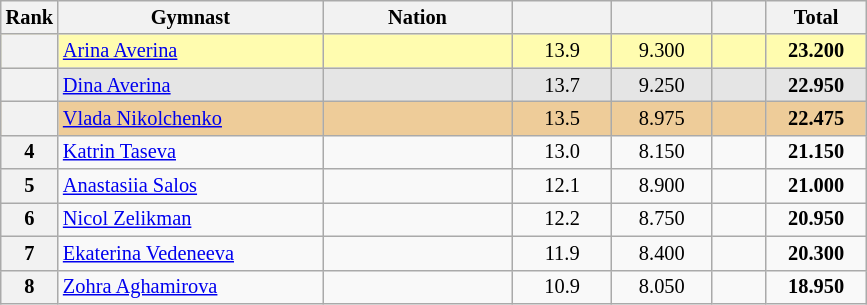<table class="wikitable sortable" style="text-align:center; font-size:85%">
<tr>
<th scope="col" style="width:20px;">Rank</th>
<th ! scope="col" style="width:170px;">Gymnast</th>
<th ! scope="col" style="width:120px;">Nation</th>
<th ! scope="col" style="width:60px;"></th>
<th ! scope="col" style="width:60px;"></th>
<th ! scope="col" style="width:30px;"></th>
<th ! scope="col" style="width:60px;">Total</th>
</tr>
<tr bgcolor=fffcaf>
<th scope=row></th>
<td align=left><a href='#'>Arina Averina</a></td>
<td style="text-align:left;"></td>
<td>13.9</td>
<td>9.300</td>
<td></td>
<td><strong>23.200</strong></td>
</tr>
<tr bgcolor=e5e5e5>
<th scope=row></th>
<td align=left><a href='#'>Dina Averina</a></td>
<td style="text-align:left;"></td>
<td>13.7</td>
<td>9.250</td>
<td></td>
<td><strong>22.950</strong></td>
</tr>
<tr bgcolor=eecc99>
<th scope=row></th>
<td align=left><a href='#'>Vlada Nikolchenko</a></td>
<td style="text-align:left;"></td>
<td>13.5</td>
<td>8.975</td>
<td></td>
<td><strong>22.475</strong></td>
</tr>
<tr>
<th scope=row>4</th>
<td align=left><a href='#'>Katrin Taseva</a></td>
<td style="text-align:left;"></td>
<td>13.0</td>
<td>8.150</td>
<td></td>
<td><strong>21.150</strong></td>
</tr>
<tr>
<th scope=row>5</th>
<td align=left><a href='#'>Anastasiia Salos</a></td>
<td style="text-align:left;"></td>
<td>12.1</td>
<td>8.900</td>
<td></td>
<td><strong>21.000</strong></td>
</tr>
<tr>
<th scope=row>6</th>
<td align=left><a href='#'>Nicol Zelikman</a></td>
<td style="text-align:left;"></td>
<td>12.2</td>
<td>8.750</td>
<td></td>
<td><strong>20.950</strong></td>
</tr>
<tr>
<th scope=row>7</th>
<td align=left><a href='#'>Ekaterina Vedeneeva</a></td>
<td style="text-align:left;"></td>
<td>11.9</td>
<td>8.400</td>
<td></td>
<td><strong>20.300</strong></td>
</tr>
<tr>
<th scope=row>8</th>
<td align=left><a href='#'>Zohra Aghamirova</a></td>
<td style="text-align:left;"></td>
<td>10.9</td>
<td>8.050</td>
<td></td>
<td><strong>18.950</strong></td>
</tr>
</table>
